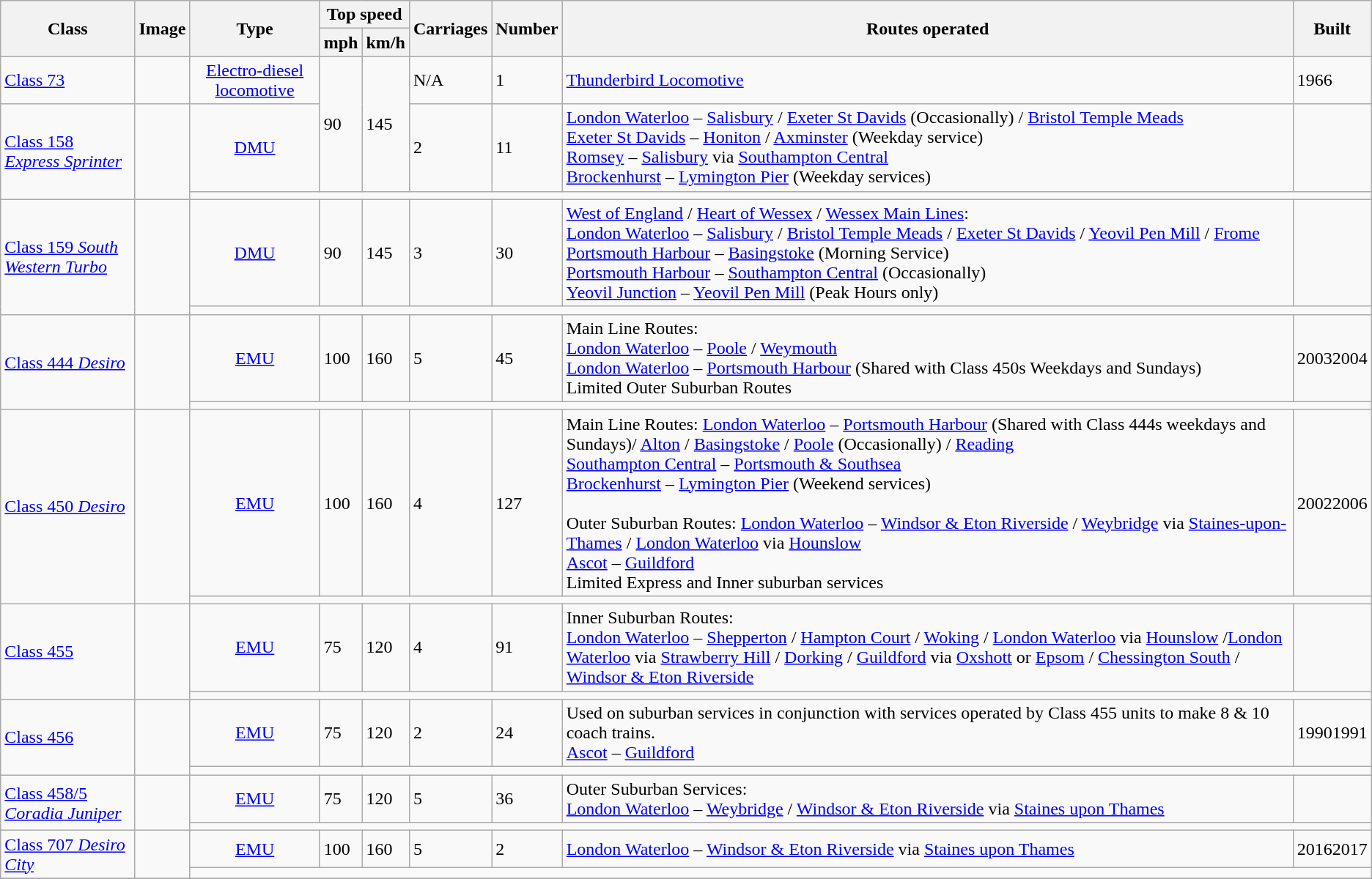<table class="wikitable">
<tr style="background:#f9f9f9;">
<th rowspan="2">Class</th>
<th rowspan="2">Image</th>
<th rowspan="2">Type</th>
<th colspan="2">Top speed</th>
<th rowspan="2">Carriages</th>
<th rowspan="2">Number</th>
<th rowspan="2">Routes operated</th>
<th rowspan="2">Built</th>
</tr>
<tr style="background:#f9f9f9;">
<th>mph</th>
<th>km/h</th>
</tr>
<tr>
<td><a href='#'>Class 73</a></td>
<td></td>
<td align=center><a href='#'>Electro-diesel locomotive</a></td>
<td rowspan="2">90</td>
<td rowspan="2">145</td>
<td>N/A</td>
<td>1</td>
<td><a href='#'>Thunderbird Locomotive</a></td>
<td>1966</td>
</tr>
<tr>
<td rowspan="2"><a href='#'>Class 158 <em>Express Sprinter</em></a></td>
<td rowspan="2"><br></td>
<td align=center><a href='#'>DMU</a></td>
<td>2</td>
<td>11</td>
<td><a href='#'>London Waterloo</a> – <a href='#'>Salisbury</a> / <a href='#'>Exeter St Davids</a> (Occasionally) / <a href='#'>Bristol Temple Meads</a><br><a href='#'>Exeter St Davids</a> – <a href='#'>Honiton</a> / <a href='#'>Axminster</a> (Weekday service)<br><a href='#'>Romsey</a> – <a href='#'>Salisbury</a> via <a href='#'>Southampton Central</a><br><a href='#'>Brockenhurst</a> – <a href='#'>Lymington Pier</a> (Weekday services)</td>
<td></td>
</tr>
<tr>
<td colspan="7"></td>
</tr>
<tr>
<td rowspan="2"><a href='#'>Class 159 <em>South Western Turbo</em></a></td>
<td rowspan="2"><br></td>
<td align=center><a href='#'>DMU</a></td>
<td>90</td>
<td>145</td>
<td>3</td>
<td>30</td>
<td><a href='#'>West of England</a> / <a href='#'>Heart of Wessex</a> / <a href='#'>Wessex Main Lines</a>:<br><a href='#'>London Waterloo</a> – <a href='#'>Salisbury</a> / <a href='#'>Bristol Temple Meads</a> / <a href='#'>Exeter St Davids</a> / <a href='#'>Yeovil Pen Mill</a> / <a href='#'>Frome</a><br><a href='#'>Portsmouth Harbour</a> – <a href='#'>Basingstoke</a> (Morning Service)<br> <a href='#'>Portsmouth Harbour</a> – <a href='#'>Southampton Central</a> (Occasionally)<br><a href='#'>Yeovil Junction</a> – <a href='#'>Yeovil Pen Mill</a> (Peak Hours only)</td>
<td></td>
</tr>
<tr>
<td colspan="7"></td>
</tr>
<tr>
<td rowspan="2"><a href='#'>Class 444 <em>Desiro</em></a></td>
<td rowspan="2"></td>
<td align=center><a href='#'>EMU</a></td>
<td>100</td>
<td>160</td>
<td>5</td>
<td>45</td>
<td>Main Line Routes:<br><a href='#'>London Waterloo</a> – <a href='#'>Poole</a> / <a href='#'>Weymouth</a><br><a href='#'>London Waterloo</a> – <a href='#'>Portsmouth Harbour</a> (Shared with Class 450s Weekdays and Sundays) <br>Limited Outer Suburban Routes</td>
<td>20032004</td>
</tr>
<tr>
<td colspan="7"></td>
</tr>
<tr>
<td rowspan="2"><a href='#'>Class 450 <em>Desiro</em></a></td>
<td rowspan="2"></td>
<td align=center><a href='#'>EMU</a></td>
<td>100</td>
<td>160</td>
<td>4</td>
<td>127</td>
<td>Main Line Routes: <a href='#'>London Waterloo</a> – <a href='#'>Portsmouth Harbour</a> (Shared with Class 444s weekdays and Sundays)/ <a href='#'>Alton</a> / <a href='#'>Basingstoke</a> / <a href='#'>Poole</a> (Occasionally) / <a href='#'>Reading</a> <br><a href='#'>Southampton Central</a> – <a href='#'>Portsmouth & Southsea</a> <br><a href='#'>Brockenhurst</a> – <a href='#'>Lymington Pier</a> (Weekend services)<br><br>
Outer Suburban Routes:
<a href='#'>London Waterloo</a> – <a href='#'>Windsor & Eton Riverside</a> / <a href='#'>Weybridge</a> via <a href='#'>Staines-upon-Thames</a> / <a href='#'>London Waterloo</a> via <a href='#'>Hounslow</a><br><a href='#'>Ascot</a> – <a href='#'>Guildford</a><br>
Limited Express and Inner suburban services</td>
<td>20022006</td>
</tr>
<tr>
<td colspan="7"></td>
</tr>
<tr>
<td rowspan="2"><a href='#'>Class 455</a></td>
<td rowspan="2"><br><br></td>
<td align=center><a href='#'>EMU</a></td>
<td>75</td>
<td>120</td>
<td>4</td>
<td>91</td>
<td>Inner Suburban Routes:<br><a href='#'>London Waterloo</a> – <a href='#'>Shepperton</a> / <a href='#'>Hampton Court</a> / <a href='#'>Woking</a> / <a href='#'>London Waterloo</a> via <a href='#'>Hounslow</a> /<a href='#'>London Waterloo</a> via <a href='#'>Strawberry Hill</a> / <a href='#'>Dorking</a> / <a href='#'>Guildford</a> via <a href='#'>Oxshott</a> or <a href='#'>Epsom</a> / <a href='#'>Chessington South</a> / <a href='#'>Windsor & Eton Riverside</a></td>
<td></td>
</tr>
<tr>
<td colspan="7"></td>
</tr>
<tr>
<td rowspan="2"><a href='#'>Class 456</a></td>
<td rowspan="2"></td>
<td align=center><a href='#'>EMU</a></td>
<td>75</td>
<td>120</td>
<td>2</td>
<td>24</td>
<td>Used on suburban services in conjunction with services operated by Class 455 units to make 8 & 10 coach trains.<br><a href='#'>Ascot</a> – <a href='#'>Guildford</a></td>
<td>19901991</td>
</tr>
<tr>
<td colspan="7"></td>
</tr>
<tr>
<td rowspan=2><a href='#'>Class 458/5 <em>Coradia Juniper</em></a></td>
<td rowspan=2></td>
<td align=center><a href='#'>EMU</a></td>
<td>75</td>
<td>120</td>
<td>5</td>
<td>36</td>
<td>Outer Suburban Services:<br><a href='#'>London Waterloo</a> – <a href='#'>Weybridge</a> / <a href='#'>Windsor & Eton Riverside</a> via <a href='#'>Staines upon Thames</a></td>
<td></td>
</tr>
<tr>
<td colspan="7"></td>
</tr>
<tr>
<td rowspan="2"><a href='#'>Class 707 <em>Desiro City</em></a></td>
<td rowspan="2"></td>
<td align=center><a href='#'>EMU</a></td>
<td>100</td>
<td>160</td>
<td>5</td>
<td>2</td>
<td><a href='#'>London Waterloo</a> – <a href='#'>Windsor & Eton Riverside</a> via <a href='#'>Staines upon Thames</a></td>
<td>20162017</td>
</tr>
<tr>
<td colspan="7"></td>
</tr>
<tr>
</tr>
</table>
